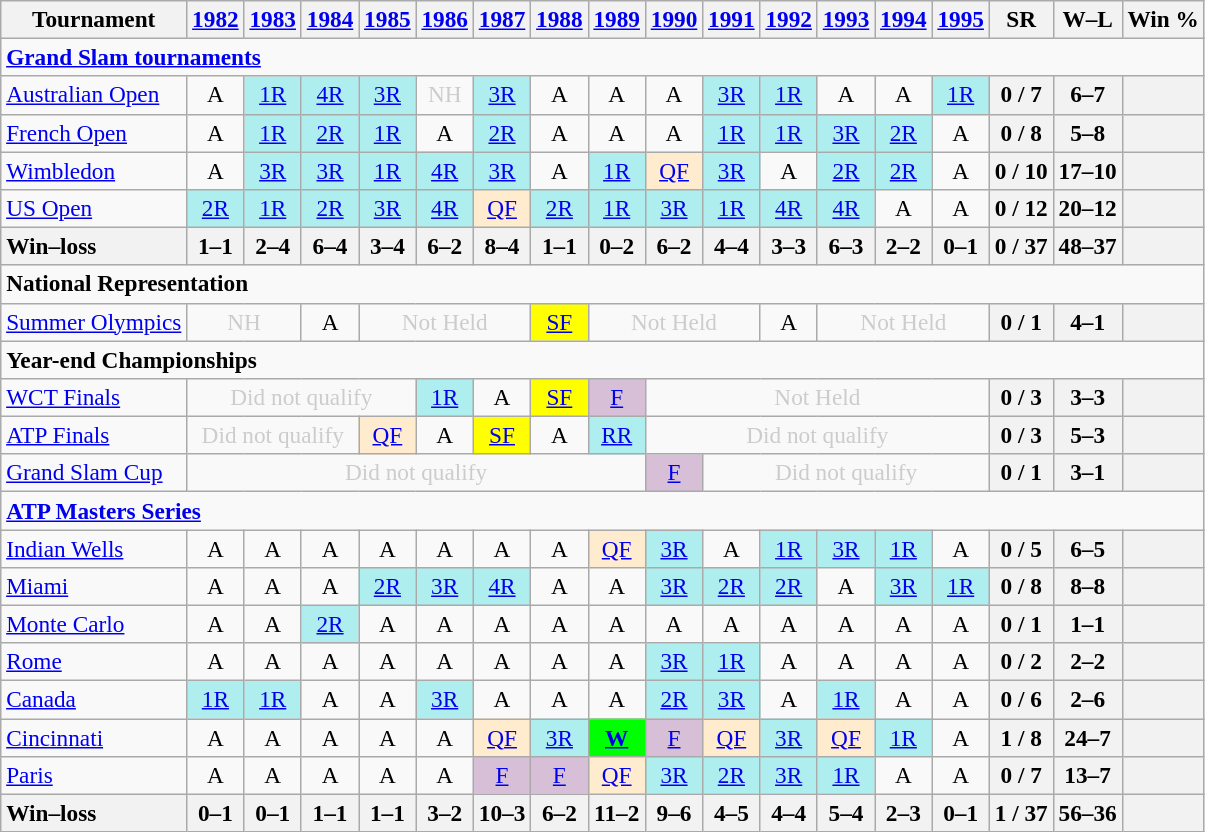<table class=wikitable style=text-align:center;font-size:97%>
<tr>
<th>Tournament</th>
<th><a href='#'>1982</a></th>
<th><a href='#'>1983</a></th>
<th><a href='#'>1984</a></th>
<th><a href='#'>1985</a></th>
<th><a href='#'>1986</a></th>
<th><a href='#'>1987</a></th>
<th><a href='#'>1988</a></th>
<th><a href='#'>1989</a></th>
<th><a href='#'>1990</a></th>
<th><a href='#'>1991</a></th>
<th><a href='#'>1992</a></th>
<th><a href='#'>1993</a></th>
<th><a href='#'>1994</a></th>
<th><a href='#'>1995</a></th>
<th>SR</th>
<th>W–L</th>
<th>Win %</th>
</tr>
<tr>
<td colspan=23 align=left><strong><a href='#'>Grand Slam tournaments</a></strong></td>
</tr>
<tr>
<td align=left><a href='#'>Australian Open</a></td>
<td>A</td>
<td bgcolor=afeeee><a href='#'>1R</a></td>
<td bgcolor=afeeee><a href='#'>4R</a></td>
<td bgcolor=afeeee><a href='#'>3R</a></td>
<td colspan=1 style=color:#cccccc>NH</td>
<td bgcolor=afeeee><a href='#'>3R</a></td>
<td>A</td>
<td>A</td>
<td>A</td>
<td bgcolor=afeeee><a href='#'>3R</a></td>
<td bgcolor=afeeee><a href='#'>1R</a></td>
<td>A</td>
<td>A</td>
<td bgcolor=afeeee><a href='#'>1R</a></td>
<th>0 / 7</th>
<th>6–7</th>
<th></th>
</tr>
<tr>
<td align=left><a href='#'>French Open</a></td>
<td>A</td>
<td bgcolor=afeeee><a href='#'>1R</a></td>
<td bgcolor=afeeee><a href='#'>2R</a></td>
<td bgcolor=afeeee><a href='#'>1R</a></td>
<td>A</td>
<td bgcolor=afeeee><a href='#'>2R</a></td>
<td>A</td>
<td>A</td>
<td>A</td>
<td bgcolor=afeeee><a href='#'>1R</a></td>
<td bgcolor=afeeee><a href='#'>1R</a></td>
<td bgcolor=afeeee><a href='#'>3R</a></td>
<td bgcolor=afeeee><a href='#'>2R</a></td>
<td>A</td>
<th>0 / 8</th>
<th>5–8</th>
<th></th>
</tr>
<tr>
<td align=left><a href='#'>Wimbledon</a></td>
<td>A</td>
<td bgcolor=afeeee><a href='#'>3R</a></td>
<td bgcolor=afeeee><a href='#'>3R</a></td>
<td bgcolor=afeeee><a href='#'>1R</a></td>
<td bgcolor=afeeee><a href='#'>4R</a></td>
<td bgcolor=afeeee><a href='#'>3R</a></td>
<td>A</td>
<td bgcolor=afeeee><a href='#'>1R</a></td>
<td bgcolor=ffebcd><a href='#'>QF</a></td>
<td bgcolor=afeeee><a href='#'>3R</a></td>
<td>A</td>
<td bgcolor=afeeee><a href='#'>2R</a></td>
<td bgcolor=afeeee><a href='#'>2R</a></td>
<td>A</td>
<th>0 / 10</th>
<th>17–10</th>
<th></th>
</tr>
<tr>
<td align=left><a href='#'>US Open</a></td>
<td bgcolor=afeeee><a href='#'>2R</a></td>
<td bgcolor=afeeee><a href='#'>1R</a></td>
<td bgcolor=afeeee><a href='#'>2R</a></td>
<td bgcolor=afeeee><a href='#'>3R</a></td>
<td bgcolor=afeeee><a href='#'>4R</a></td>
<td bgcolor=ffebcd><a href='#'>QF</a></td>
<td bgcolor=afeeee><a href='#'>2R</a></td>
<td bgcolor=afeeee><a href='#'>1R</a></td>
<td bgcolor=afeeee><a href='#'>3R</a></td>
<td bgcolor=afeeee><a href='#'>1R</a></td>
<td bgcolor=afeeee><a href='#'>4R</a></td>
<td bgcolor=afeeee><a href='#'>4R</a></td>
<td>A</td>
<td>A</td>
<th>0 / 12</th>
<th>20–12</th>
<th></th>
</tr>
<tr>
<th style=text-align:left>Win–loss</th>
<th>1–1</th>
<th>2–4</th>
<th>6–4</th>
<th>3–4</th>
<th>6–2</th>
<th>8–4</th>
<th>1–1</th>
<th>0–2</th>
<th>6–2</th>
<th>4–4</th>
<th>3–3</th>
<th>6–3</th>
<th>2–2</th>
<th>0–1</th>
<th>0 / 37</th>
<th>48–37</th>
<th></th>
</tr>
<tr>
<td colspan=22 align=left><strong>National Representation</strong></td>
</tr>
<tr>
<td align=left><a href='#'>Summer Olympics</a></td>
<td colspan=2 style=color:#cccccc>NH</td>
<td>A</td>
<td colspan=3 style=color:#cccccc>Not Held</td>
<td style=background:yellow><a href='#'>SF</a></td>
<td colspan=3 style=color:#cccccc>Not Held</td>
<td>A</td>
<td colspan=3 style=color:#cccccc>Not Held</td>
<th>0 / 1</th>
<th>4–1</th>
<th></th>
</tr>
<tr>
<td colspan=22 align=left><strong>Year-end Championships</strong></td>
</tr>
<tr>
<td align=left><a href='#'>WCT Finals</a></td>
<td colspan=4 style=color:#cccccc>Did not qualify</td>
<td style=background:#afeeee><a href='#'>1R</a></td>
<td>A</td>
<td style=background:yellow><a href='#'>SF</a></td>
<td style=background:thistle><a href='#'>F</a></td>
<td colspan=6 style=color:#cccccc>Not Held</td>
<th>0 / 3</th>
<th>3–3</th>
<th></th>
</tr>
<tr>
<td align=left><a href='#'>ATP Finals</a></td>
<td colspan=3 style=color:#cccccc>Did not qualify</td>
<td style=background:#ffebcd><a href='#'>QF</a></td>
<td>A</td>
<td style=background:yellow><a href='#'>SF</a></td>
<td>A</td>
<td style=background:#afeeee><a href='#'>RR</a></td>
<td colspan=6 style=color:#cccccc>Did not qualify</td>
<th>0 / 3</th>
<th>5–3</th>
<th></th>
</tr>
<tr>
<td align=left><a href='#'>Grand Slam Cup</a></td>
<td colspan=8 style=color:#cccccc>Did not qualify</td>
<td style=background:thistle><a href='#'>F</a></td>
<td colspan=5 style=color:#cccccc>Did not qualify</td>
<th>0 / 1</th>
<th>3–1</th>
<th></th>
</tr>
<tr>
<td colspan=23 align=left><strong><a href='#'>ATP Masters Series</a></strong></td>
</tr>
<tr>
<td align=left><a href='#'>Indian Wells</a></td>
<td>A</td>
<td>A</td>
<td>A</td>
<td>A</td>
<td>A</td>
<td>A</td>
<td>A</td>
<td bgcolor=ffebcd><a href='#'>QF</a></td>
<td bgcolor=afeeee><a href='#'>3R</a></td>
<td>A</td>
<td bgcolor=afeeee><a href='#'>1R</a></td>
<td bgcolor=afeeee><a href='#'>3R</a></td>
<td bgcolor=afeeee><a href='#'>1R</a></td>
<td>A</td>
<th>0 / 5</th>
<th>6–5</th>
<th></th>
</tr>
<tr>
<td align=left><a href='#'>Miami</a></td>
<td>A</td>
<td>A</td>
<td>A</td>
<td bgcolor=afeeee><a href='#'>2R</a></td>
<td bgcolor=afeeee><a href='#'>3R</a></td>
<td bgcolor=afeeee><a href='#'>4R</a></td>
<td>A</td>
<td>A</td>
<td bgcolor=afeeee><a href='#'>3R</a></td>
<td bgcolor=afeeee><a href='#'>2R</a></td>
<td bgcolor=afeeee><a href='#'>2R</a></td>
<td>A</td>
<td bgcolor=afeeee><a href='#'>3R</a></td>
<td bgcolor=afeeee><a href='#'>1R</a></td>
<th>0 / 8</th>
<th>8–8</th>
<th></th>
</tr>
<tr>
<td align=left><a href='#'>Monte Carlo</a></td>
<td>A</td>
<td>A</td>
<td bgcolor=afeeee><a href='#'>2R</a></td>
<td>A</td>
<td>A</td>
<td>A</td>
<td>A</td>
<td>A</td>
<td>A</td>
<td>A</td>
<td>A</td>
<td>A</td>
<td>A</td>
<td>A</td>
<th>0 / 1</th>
<th>1–1</th>
<th></th>
</tr>
<tr>
<td align=left><a href='#'>Rome</a></td>
<td>A</td>
<td>A</td>
<td>A</td>
<td>A</td>
<td>A</td>
<td>A</td>
<td>A</td>
<td>A</td>
<td bgcolor=afeeee><a href='#'>3R</a></td>
<td bgcolor=afeeee><a href='#'>1R</a></td>
<td>A</td>
<td>A</td>
<td>A</td>
<td>A</td>
<th>0 / 2</th>
<th>2–2</th>
<th></th>
</tr>
<tr>
<td align=left><a href='#'>Canada</a></td>
<td bgcolor=afeeee><a href='#'>1R</a></td>
<td bgcolor=afeeee><a href='#'>1R</a></td>
<td>A</td>
<td>A</td>
<td bgcolor=afeeee><a href='#'>3R</a></td>
<td>A</td>
<td>A</td>
<td>A</td>
<td bgcolor=afeeee><a href='#'>2R</a></td>
<td bgcolor=afeeee><a href='#'>3R</a></td>
<td>A</td>
<td bgcolor=afeeee><a href='#'>1R</a></td>
<td>A</td>
<td>A</td>
<th>0 / 6</th>
<th>2–6</th>
<th></th>
</tr>
<tr>
<td align=left><a href='#'>Cincinnati</a></td>
<td>A</td>
<td>A</td>
<td>A</td>
<td>A</td>
<td>A</td>
<td bgcolor=ffebcd><a href='#'>QF</a></td>
<td bgcolor=afeeee><a href='#'>3R</a></td>
<td bgcolor=lime><a href='#'><strong>W</strong></a></td>
<td bgcolor=thistle><a href='#'>F</a></td>
<td bgcolor=ffebcd><a href='#'>QF</a></td>
<td bgcolor=afeeee><a href='#'>3R</a></td>
<td bgcolor=ffebcd><a href='#'>QF</a></td>
<td bgcolor=afeeee><a href='#'>1R</a></td>
<td>A</td>
<th>1 / 8</th>
<th>24–7</th>
<th></th>
</tr>
<tr>
<td align=left><a href='#'>Paris</a></td>
<td>A</td>
<td>A</td>
<td>A</td>
<td>A</td>
<td>A</td>
<td bgcolor=thistle><a href='#'>F</a></td>
<td bgcolor=thistle><a href='#'>F</a></td>
<td bgcolor=ffebcd><a href='#'>QF</a></td>
<td bgcolor=afeeee><a href='#'>3R</a></td>
<td bgcolor=afeeee><a href='#'>2R</a></td>
<td bgcolor=afeeee><a href='#'>3R</a></td>
<td bgcolor=afeeee><a href='#'>1R</a></td>
<td>A</td>
<td>A</td>
<th>0 / 7</th>
<th>13–7</th>
<th></th>
</tr>
<tr>
<th style=text-align:left>Win–loss</th>
<th>0–1</th>
<th>0–1</th>
<th>1–1</th>
<th>1–1</th>
<th>3–2</th>
<th>10–3</th>
<th>6–2</th>
<th>11–2</th>
<th>9–6</th>
<th>4–5</th>
<th>4–4</th>
<th>5–4</th>
<th>2–3</th>
<th>0–1</th>
<th>1 / 37</th>
<th>56–36</th>
<th></th>
</tr>
</table>
